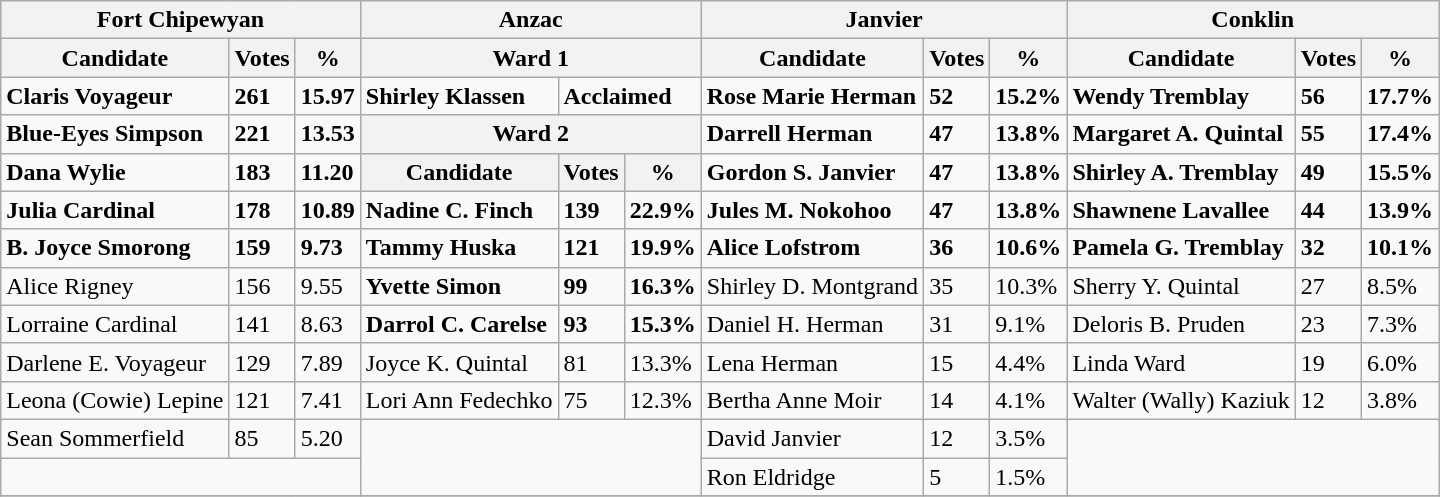<table class="wikitable">
<tr>
<th colspan=3>Fort Chipewyan</th>
<th colspan=3>Anzac</th>
<th colspan=3>Janvier</th>
<th colspan=3>Conklin</th>
</tr>
<tr>
<th>Candidate</th>
<th>Votes</th>
<th>%</th>
<th colspan=3>Ward 1</th>
<th>Candidate</th>
<th>Votes</th>
<th>%</th>
<th>Candidate</th>
<th>Votes</th>
<th>%</th>
</tr>
<tr>
<td><strong>Claris Voyageur</strong></td>
<td><strong>261</strong></td>
<td><strong>15.97</strong></td>
<td><strong>Shirley Klassen</strong></td>
<td colspan=2><strong>Acclaimed</strong></td>
<td><strong>Rose Marie Herman</strong></td>
<td><strong>52</strong></td>
<td><strong>15.2%</strong></td>
<td><strong>Wendy Tremblay</strong></td>
<td><strong>56</strong></td>
<td><strong>17.7%</strong></td>
</tr>
<tr>
<td><strong>Blue-Eyes Simpson</strong></td>
<td><strong>221</strong></td>
<td><strong>13.53</strong></td>
<th colspan=3>Ward 2</th>
<td><strong>Darrell Herman</strong></td>
<td><strong>47</strong></td>
<td><strong>13.8%</strong></td>
<td><strong>Margaret A. Quintal</strong></td>
<td><strong>55</strong></td>
<td><strong>17.4%</strong></td>
</tr>
<tr>
<td><strong>Dana Wylie</strong></td>
<td><strong>183</strong></td>
<td><strong>11.20</strong></td>
<th>Candidate</th>
<th>Votes</th>
<th>%</th>
<td><strong>Gordon S. Janvier</strong></td>
<td><strong>47</strong></td>
<td><strong>13.8%</strong></td>
<td><strong>Shirley A. Tremblay</strong></td>
<td><strong>49</strong></td>
<td><strong>15.5%</strong></td>
</tr>
<tr>
<td><strong>Julia Cardinal</strong></td>
<td><strong>178</strong></td>
<td><strong>10.89</strong></td>
<td><strong>Nadine C. Finch</strong></td>
<td><strong>139</strong></td>
<td><strong>22.9%</strong></td>
<td><strong>Jules M. Nokohoo</strong></td>
<td><strong>47</strong></td>
<td><strong>13.8%</strong></td>
<td><strong>Shawnene Lavallee</strong></td>
<td><strong>44</strong></td>
<td><strong>13.9%</strong></td>
</tr>
<tr>
<td><strong>B. Joyce Smorong</strong></td>
<td><strong>159</strong></td>
<td><strong>9.73</strong></td>
<td><strong>Tammy Huska</strong></td>
<td><strong>121</strong></td>
<td><strong>19.9%</strong></td>
<td><strong>Alice Lofstrom</strong></td>
<td><strong>36</strong></td>
<td><strong>10.6%</strong></td>
<td><strong>Pamela G. Tremblay</strong></td>
<td><strong>32</strong></td>
<td><strong>10.1%</strong></td>
</tr>
<tr>
<td>Alice Rigney</td>
<td>156</td>
<td>9.55</td>
<td><strong>Yvette Simon</strong></td>
<td><strong>99</strong></td>
<td><strong>16.3%</strong></td>
<td>Shirley D. Montgrand</td>
<td>35</td>
<td>10.3%</td>
<td>Sherry Y. Quintal</td>
<td>27</td>
<td>8.5%</td>
</tr>
<tr>
<td>Lorraine Cardinal</td>
<td>141</td>
<td>8.63</td>
<td><strong>Darrol C. Carelse</strong></td>
<td><strong>93</strong></td>
<td><strong>15.3%</strong></td>
<td>Daniel H. Herman</td>
<td>31</td>
<td>9.1%</td>
<td>Deloris B. Pruden</td>
<td>23</td>
<td>7.3%</td>
</tr>
<tr>
<td>Darlene E. Voyageur</td>
<td>129</td>
<td>7.89</td>
<td>Joyce K. Quintal</td>
<td>81</td>
<td>13.3%</td>
<td>Lena Herman</td>
<td>15</td>
<td>4.4%</td>
<td>Linda Ward</td>
<td>19</td>
<td>6.0%</td>
</tr>
<tr>
<td>Leona (Cowie) Lepine</td>
<td>121</td>
<td>7.41</td>
<td>Lori Ann Fedechko</td>
<td>75</td>
<td>12.3%</td>
<td>Bertha Anne Moir</td>
<td>14</td>
<td>4.1%</td>
<td>Walter (Wally) Kaziuk</td>
<td>12</td>
<td>3.8%</td>
</tr>
<tr>
<td>Sean Sommerfield</td>
<td>85</td>
<td>5.20</td>
<td rowspan=2 colspan=3></td>
<td>David Janvier</td>
<td>12</td>
<td>3.5%</td>
<td rowspan=2 colspan=3></td>
</tr>
<tr>
<td colspan=3></td>
<td>Ron Eldridge</td>
<td>5</td>
<td>1.5%</td>
</tr>
<tr>
</tr>
</table>
